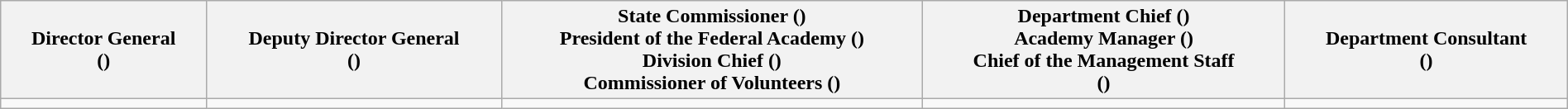<table class="wikitable" align="center" width="100%">
<tr>
<th>Director General<br>()</th>
<th>Deputy Director General<br>()</th>
<th>State Commissioner ()<br>President of the Federal Academy ()<br>Division Chief ()<br>Commissioner of Volunteers ()</th>
<th>Department Chief ()<br>Academy Manager ()<br>Chief of the Management Staff<br>()</th>
<th>Department Consultant<br>()</th>
</tr>
<tr>
<td align="center"></td>
<td align="center"></td>
<td align="center"></td>
<td align="center"></td>
<td align="center"></td>
</tr>
</table>
